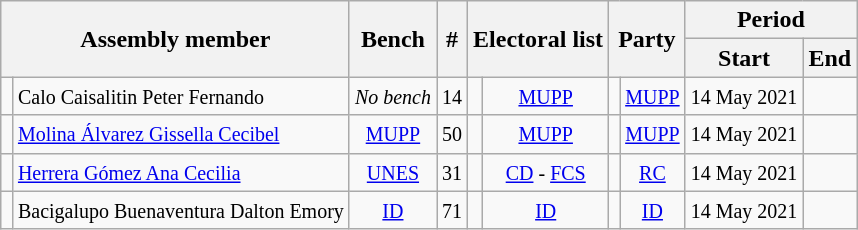<table class="wikitable sortable" style="text-align:center; margin:auto;">
<tr>
<th colspan="2" rowspan="2">Assembly member</th>
<th rowspan="2">Bench</th>
<th rowspan="2">#</th>
<th colspan="2" rowspan="2">Electoral list</th>
<th colspan="2" rowspan="2">Party</th>
<th colspan="2">Period</th>
</tr>
<tr>
<th>Start</th>
<th>End</th>
</tr>
<tr>
<td></td>
<td align="left"><small>Calo Caisalitin Peter Fernando</small></td>
<td><em><small>No bench</small></em></td>
<td><small>14</small></td>
<td></td>
<td><small><a href='#'>MUPP</a></small></td>
<td></td>
<td><small><a href='#'>MUPP</a></small></td>
<td><small>14 May 2021</small></td>
<td></td>
</tr>
<tr>
<td></td>
<td align="left"><small><a href='#'>Molina Álvarez Gissella Cecibel</a></small></td>
<td><small><a href='#'>MUPP</a></small></td>
<td><small>50</small></td>
<td></td>
<td><small><a href='#'>MUPP</a></small></td>
<td></td>
<td><small><a href='#'>MUPP</a></small></td>
<td><small>14 May 2021</small></td>
<td></td>
</tr>
<tr>
<td></td>
<td align="left"><small><a href='#'>Herrera Gómez Ana Cecilia</a></small></td>
<td><small><a href='#'>UNES</a></small></td>
<td><small>31</small></td>
<td></td>
<td><small><a href='#'>CD</a> - <a href='#'>FCS</a></small></td>
<td></td>
<td><small><a href='#'>RC</a></small></td>
<td><small>14 May 2021</small></td>
<td></td>
</tr>
<tr>
<td></td>
<td align="left"><small>Bacigalupo Buenaventura Dalton Emory</small></td>
<td><small><a href='#'>ID</a></small></td>
<td><small>71</small></td>
<td></td>
<td><small><a href='#'>ID</a></small></td>
<td></td>
<td><small><a href='#'>ID</a></small></td>
<td><small>14 May 2021</small></td>
<td></td>
</tr>
</table>
